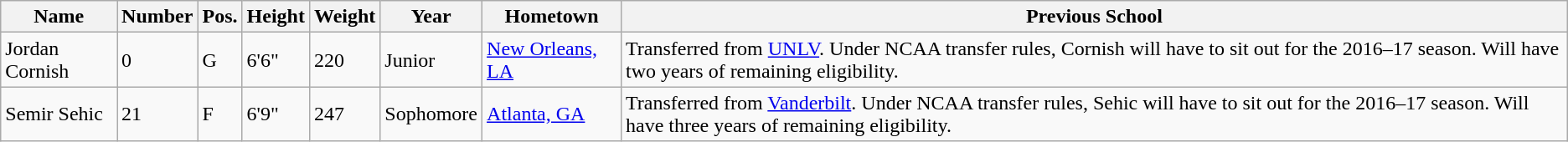<table class="wikitable sortable" border="1">
<tr>
<th>Name</th>
<th>Number</th>
<th>Pos.</th>
<th>Height</th>
<th>Weight</th>
<th>Year</th>
<th>Hometown</th>
<th class="unsortable">Previous School</th>
</tr>
<tr>
<td>Jordan Cornish</td>
<td>0</td>
<td>G</td>
<td>6'6"</td>
<td>220</td>
<td>Junior</td>
<td><a href='#'>New Orleans, LA</a></td>
<td>Transferred from <a href='#'>UNLV</a>. Under NCAA transfer rules, Cornish will have to sit out for the 2016–17 season. Will have two years of remaining eligibility.</td>
</tr>
<tr>
<td>Semir Sehic</td>
<td>21</td>
<td>F</td>
<td>6'9"</td>
<td>247</td>
<td>Sophomore</td>
<td><a href='#'>Atlanta, GA</a></td>
<td>Transferred from <a href='#'>Vanderbilt</a>. Under NCAA transfer rules, Sehic will have to sit out for the 2016–17 season. Will have three years of remaining eligibility.</td>
</tr>
</table>
